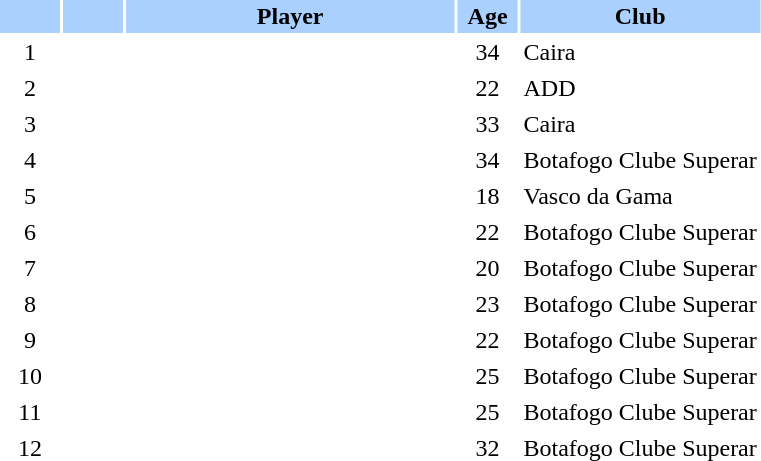<table class="sortable" border="0" cellspacing="2" cellpadding="2">
<tr style="background-color:#AAD0FF">
<th width=8%></th>
<th width=8%></th>
<th width=44%>Player</th>
<th width=8%>Age</th>
<th width=32%>Club</th>
</tr>
<tr>
<td style="text-align: center;">1</td>
<td style="text-align: center;"></td>
<td></td>
<td style="text-align: center;">34</td>
<td>Caira</td>
</tr>
<tr>
<td style="text-align: center;">2</td>
<td style="text-align: center;"></td>
<td></td>
<td style="text-align: center;">22</td>
<td>ADD</td>
</tr>
<tr>
<td style="text-align: center;">3</td>
<td style="text-align: center;"></td>
<td></td>
<td style="text-align: center;">33</td>
<td>Caira</td>
</tr>
<tr>
<td style="text-align: center;">4</td>
<td style="text-align: center;"></td>
<td></td>
<td style="text-align: center;">34</td>
<td>Botafogo Clube Superar</td>
</tr>
<tr>
<td style="text-align: center;">5</td>
<td style="text-align: center;"></td>
<td></td>
<td style="text-align: center;">18</td>
<td>Vasco da Gama</td>
</tr>
<tr>
<td style="text-align: center;">6</td>
<td style="text-align: center;"></td>
<td></td>
<td style="text-align: center;">22</td>
<td>Botafogo Clube Superar</td>
</tr>
<tr>
<td style="text-align: center;">7</td>
<td style="text-align: center;"></td>
<td></td>
<td style="text-align: center;">20</td>
<td>Botafogo Clube Superar</td>
</tr>
<tr>
<td style="text-align: center;">8</td>
<td style="text-align: center;"></td>
<td></td>
<td style="text-align: center;">23</td>
<td>Botafogo Clube Superar</td>
</tr>
<tr>
<td style="text-align: center;">9</td>
<td style="text-align: center;"></td>
<td></td>
<td style="text-align: center;">22</td>
<td>Botafogo Clube Superar</td>
</tr>
<tr>
<td style="text-align: center;">10</td>
<td style="text-align: center;"></td>
<td></td>
<td style="text-align: center;">25</td>
<td>Botafogo Clube Superar</td>
</tr>
<tr>
<td style="text-align: center;">11</td>
<td style="text-align: center;"></td>
<td></td>
<td style="text-align: center;">25</td>
<td>Botafogo Clube Superar</td>
</tr>
<tr>
<td style="text-align: center;">12</td>
<td style="text-align: center;"></td>
<td></td>
<td style="text-align: center;">32</td>
<td>Botafogo Clube Superar</td>
</tr>
</table>
